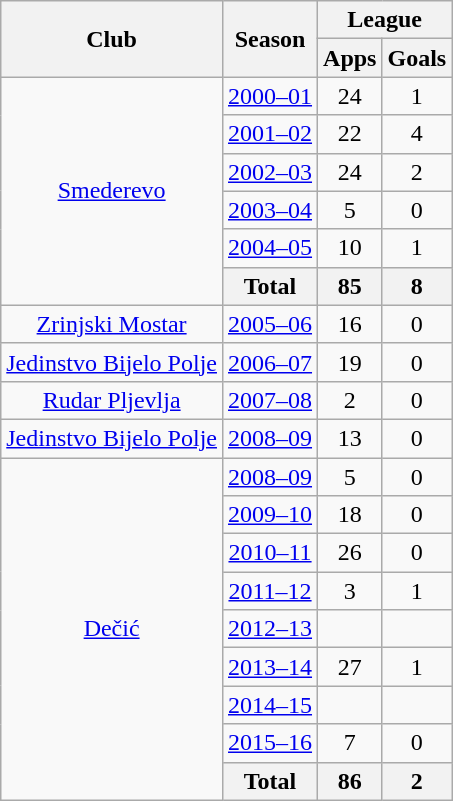<table class="wikitable" style="text-align:center">
<tr>
<th rowspan="2">Club</th>
<th rowspan="2">Season</th>
<th colspan="2">League</th>
</tr>
<tr>
<th>Apps</th>
<th>Goals</th>
</tr>
<tr>
<td rowspan="6"><a href='#'>Smederevo</a></td>
<td><a href='#'>2000–01</a></td>
<td>24</td>
<td>1</td>
</tr>
<tr>
<td><a href='#'>2001–02</a></td>
<td>22</td>
<td>4</td>
</tr>
<tr>
<td><a href='#'>2002–03</a></td>
<td>24</td>
<td>2</td>
</tr>
<tr>
<td><a href='#'>2003–04</a></td>
<td>5</td>
<td>0</td>
</tr>
<tr>
<td><a href='#'>2004–05</a></td>
<td>10</td>
<td>1</td>
</tr>
<tr>
<th>Total</th>
<th>85</th>
<th>8</th>
</tr>
<tr>
<td><a href='#'>Zrinjski Mostar</a></td>
<td><a href='#'>2005–06</a></td>
<td>16</td>
<td>0</td>
</tr>
<tr>
<td><a href='#'>Jedinstvo Bijelo Polje</a></td>
<td><a href='#'>2006–07</a></td>
<td>19</td>
<td>0</td>
</tr>
<tr>
<td><a href='#'>Rudar Pljevlja</a></td>
<td><a href='#'>2007–08</a></td>
<td>2</td>
<td>0</td>
</tr>
<tr>
<td><a href='#'>Jedinstvo Bijelo Polje</a></td>
<td><a href='#'>2008–09</a></td>
<td>13</td>
<td>0</td>
</tr>
<tr>
<td rowspan="9"><a href='#'>Dečić</a></td>
<td><a href='#'>2008–09</a></td>
<td>5</td>
<td>0</td>
</tr>
<tr>
<td><a href='#'>2009–10</a></td>
<td>18</td>
<td>0</td>
</tr>
<tr>
<td><a href='#'>2010–11</a></td>
<td>26</td>
<td>0</td>
</tr>
<tr>
<td><a href='#'>2011–12</a></td>
<td>3</td>
<td>1</td>
</tr>
<tr>
<td><a href='#'>2012–13</a></td>
<td></td>
<td></td>
</tr>
<tr>
<td><a href='#'>2013–14</a></td>
<td>27</td>
<td>1</td>
</tr>
<tr>
<td><a href='#'>2014–15</a></td>
<td></td>
<td></td>
</tr>
<tr>
<td><a href='#'>2015–16</a></td>
<td>7</td>
<td>0</td>
</tr>
<tr>
<th>Total</th>
<th>86</th>
<th>2</th>
</tr>
</table>
